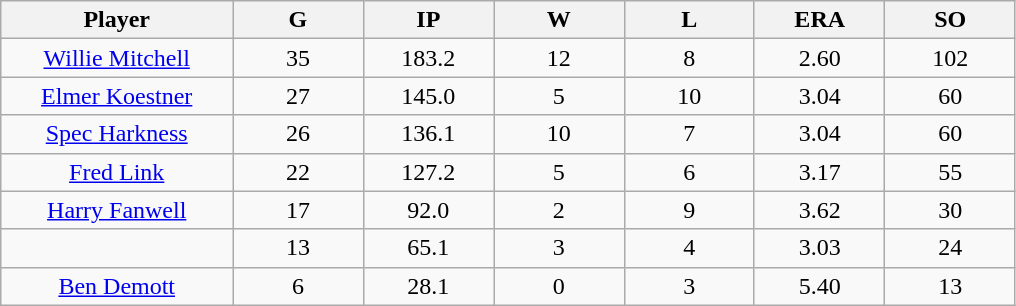<table class="wikitable sortable">
<tr>
<th bgcolor="#DDDDFF" width="16%">Player</th>
<th bgcolor="#DDDDFF" width="9%">G</th>
<th bgcolor="#DDDDFF" width="9%">IP</th>
<th bgcolor="#DDDDFF" width="9%">W</th>
<th bgcolor="#DDDDFF" width="9%">L</th>
<th bgcolor="#DDDDFF" width="9%">ERA</th>
<th bgcolor="#DDDDFF" width="9%">SO</th>
</tr>
<tr align="center">
<td><a href='#'>Willie Mitchell</a></td>
<td>35</td>
<td>183.2</td>
<td>12</td>
<td>8</td>
<td>2.60</td>
<td>102</td>
</tr>
<tr align=center>
<td><a href='#'>Elmer Koestner</a></td>
<td>27</td>
<td>145.0</td>
<td>5</td>
<td>10</td>
<td>3.04</td>
<td>60</td>
</tr>
<tr align=center>
<td><a href='#'>Spec Harkness</a></td>
<td>26</td>
<td>136.1</td>
<td>10</td>
<td>7</td>
<td>3.04</td>
<td>60</td>
</tr>
<tr align=center>
<td><a href='#'>Fred Link</a></td>
<td>22</td>
<td>127.2</td>
<td>5</td>
<td>6</td>
<td>3.17</td>
<td>55</td>
</tr>
<tr align=center>
<td><a href='#'>Harry Fanwell</a></td>
<td>17</td>
<td>92.0</td>
<td>2</td>
<td>9</td>
<td>3.62</td>
<td>30</td>
</tr>
<tr align=center>
<td></td>
<td>13</td>
<td>65.1</td>
<td>3</td>
<td>4</td>
<td>3.03</td>
<td>24</td>
</tr>
<tr align="center">
<td><a href='#'>Ben Demott</a></td>
<td>6</td>
<td>28.1</td>
<td>0</td>
<td>3</td>
<td>5.40</td>
<td>13</td>
</tr>
</table>
